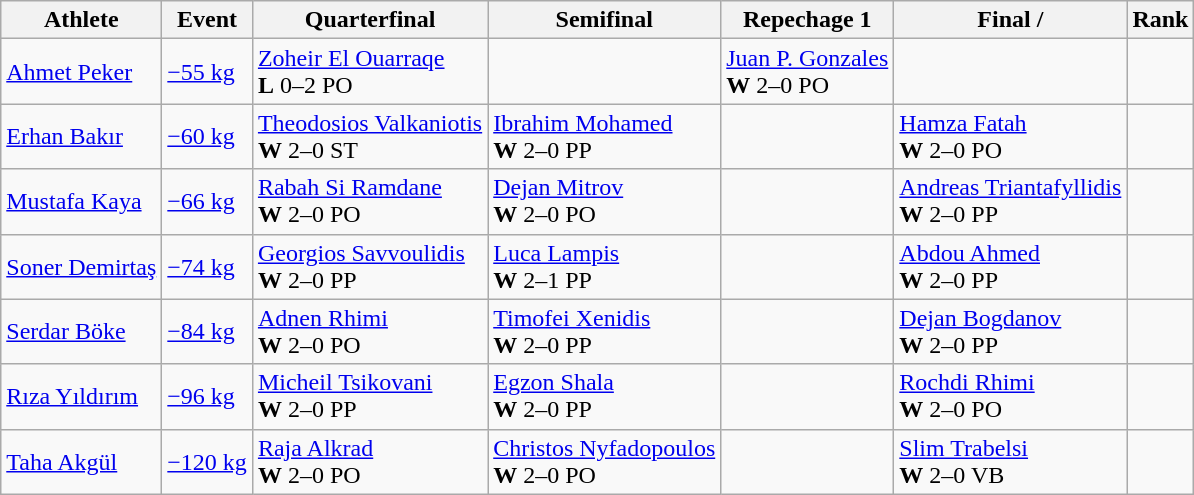<table class="wikitable">
<tr>
<th>Athlete</th>
<th>Event</th>
<th>Quarterfinal</th>
<th>Semifinal</th>
<th>Repechage 1</th>
<th>Final / </th>
<th>Rank</th>
</tr>
<tr>
<td><a href='#'>Ahmet Peker</a></td>
<td><a href='#'>−55 kg</a></td>
<td> <a href='#'>Zoheir El Ouarraqe</a> <br> <strong>L</strong> 0–2 PO</td>
<td></td>
<td> <a href='#'>Juan P. Gonzales</a> <br> <strong>W</strong> 2–0 PO</td>
<td></td>
<td align=center></td>
</tr>
<tr>
<td><a href='#'>Erhan Bakır</a></td>
<td><a href='#'>−60 kg</a></td>
<td> <a href='#'>Theodosios Valkaniotis</a> <br> <strong>W</strong> 2–0 ST</td>
<td> <a href='#'>Ibrahim Mohamed</a> <br> <strong>W</strong> 2–0 PP</td>
<td></td>
<td> <a href='#'>Hamza Fatah</a> <br> <strong>W</strong> 2–0 PO</td>
<td align=center></td>
</tr>
<tr>
<td><a href='#'>Mustafa Kaya</a></td>
<td><a href='#'>−66 kg</a></td>
<td> <a href='#'>Rabah Si Ramdane</a> <br> <strong>W</strong> 2–0 PO</td>
<td> <a href='#'>Dejan Mitrov</a> <br> <strong>W</strong> 2–0 PO</td>
<td></td>
<td> <a href='#'>Andreas Triantafyllidis</a> <br> <strong>W</strong> 2–0 PP</td>
<td align=center></td>
</tr>
<tr>
<td><a href='#'>Soner Demirtaş</a></td>
<td><a href='#'>−74 kg</a></td>
<td> <a href='#'>Georgios Savvoulidis</a> <br> <strong>W</strong> 2–0 PP</td>
<td> <a href='#'>Luca Lampis</a> <br> <strong>W</strong> 2–1 PP</td>
<td></td>
<td> <a href='#'>Abdou Ahmed</a> <br> <strong>W</strong> 2–0 PP</td>
<td align=center></td>
</tr>
<tr>
<td><a href='#'>Serdar Böke</a></td>
<td><a href='#'>−84 kg</a></td>
<td> <a href='#'>Adnen Rhimi</a> <br> <strong>W</strong> 2–0 PO</td>
<td> <a href='#'>Timofei Xenidis</a> <br> <strong>W</strong> 2–0 PP</td>
<td></td>
<td> <a href='#'>Dejan Bogdanov</a> <br> <strong>W</strong> 2–0 PP</td>
<td align=center></td>
</tr>
<tr>
<td><a href='#'>Rıza Yıldırım</a></td>
<td><a href='#'>−96 kg</a></td>
<td> <a href='#'>Micheil Tsikovani</a> <br> <strong>W</strong> 2–0 PP</td>
<td> <a href='#'>Egzon Shala</a> <br> <strong>W</strong> 2–0 PP</td>
<td></td>
<td> <a href='#'>Rochdi Rhimi</a> <br> <strong>W</strong> 2–0 PO</td>
<td align=center></td>
</tr>
<tr>
<td><a href='#'>Taha Akgül</a></td>
<td><a href='#'>−120 kg</a></td>
<td> <a href='#'>Raja Alkrad</a> <br> <strong>W</strong> 2–0 PO</td>
<td> <a href='#'>Christos Nyfadopoulos</a> <br> <strong>W</strong> 2–0 PO</td>
<td></td>
<td> <a href='#'>Slim Trabelsi</a> <br> <strong>W</strong> 2–0 VB</td>
<td align=center></td>
</tr>
</table>
